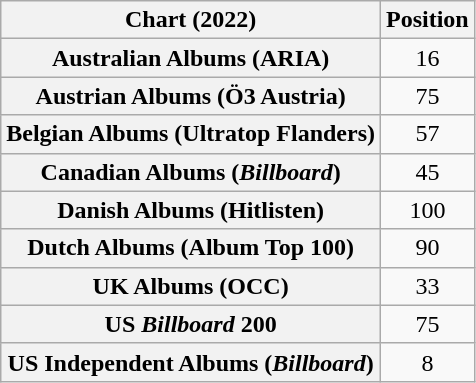<table class="wikitable sortable plainrowheaders" style="text-align:center">
<tr>
<th scope="col">Chart (2022)</th>
<th scope="col">Position</th>
</tr>
<tr>
<th scope="row">Australian Albums (ARIA)</th>
<td>16</td>
</tr>
<tr>
<th scope="row">Austrian Albums (Ö3 Austria)</th>
<td>75</td>
</tr>
<tr>
<th scope="row">Belgian Albums (Ultratop Flanders)</th>
<td>57</td>
</tr>
<tr>
<th scope="row">Canadian Albums (<em>Billboard</em>)</th>
<td>45</td>
</tr>
<tr>
<th scope="row">Danish Albums (Hitlisten)</th>
<td>100</td>
</tr>
<tr>
<th scope="row">Dutch Albums (Album Top 100)</th>
<td>90</td>
</tr>
<tr>
<th scope="row">UK Albums (OCC)</th>
<td>33</td>
</tr>
<tr>
<th scope="row">US <em>Billboard</em> 200</th>
<td>75</td>
</tr>
<tr>
<th scope="row">US Independent Albums (<em>Billboard</em>)</th>
<td>8</td>
</tr>
</table>
